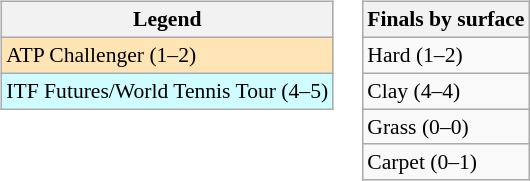<table>
<tr valign=top>
<td><br><table class=wikitable style=font-size:90%>
<tr>
<th>Legend</th>
</tr>
<tr style="background:moccasin;">
<td>ATP Challenger (1–2)</td>
</tr>
<tr style="background:#cffcff;">
<td>ITF Futures/World Tennis Tour (4–5)</td>
</tr>
</table>
</td>
<td><br><table class=wikitable style=font-size:90%>
<tr>
<th>Finals by surface</th>
</tr>
<tr>
<td>Hard (1–2)</td>
</tr>
<tr>
<td>Clay (4–4)</td>
</tr>
<tr>
<td>Grass (0–0)</td>
</tr>
<tr>
<td>Carpet (0–1)</td>
</tr>
</table>
</td>
</tr>
</table>
